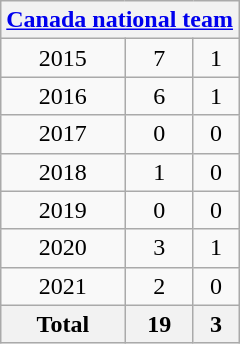<table class="wikitable" style="text-align:center">
<tr>
<th colspan=3><a href='#'>Canada national team</a></th>
</tr>
<tr>
<td>2015</td>
<td>7</td>
<td>1</td>
</tr>
<tr>
<td>2016</td>
<td>6</td>
<td>1</td>
</tr>
<tr>
<td>2017</td>
<td>0</td>
<td>0</td>
</tr>
<tr>
<td>2018</td>
<td>1</td>
<td>0</td>
</tr>
<tr>
<td>2019</td>
<td>0</td>
<td>0</td>
</tr>
<tr>
<td>2020</td>
<td>3</td>
<td>1</td>
</tr>
<tr>
<td>2021</td>
<td>2</td>
<td>0</td>
</tr>
<tr>
<th>Total</th>
<th>19</th>
<th>3</th>
</tr>
</table>
